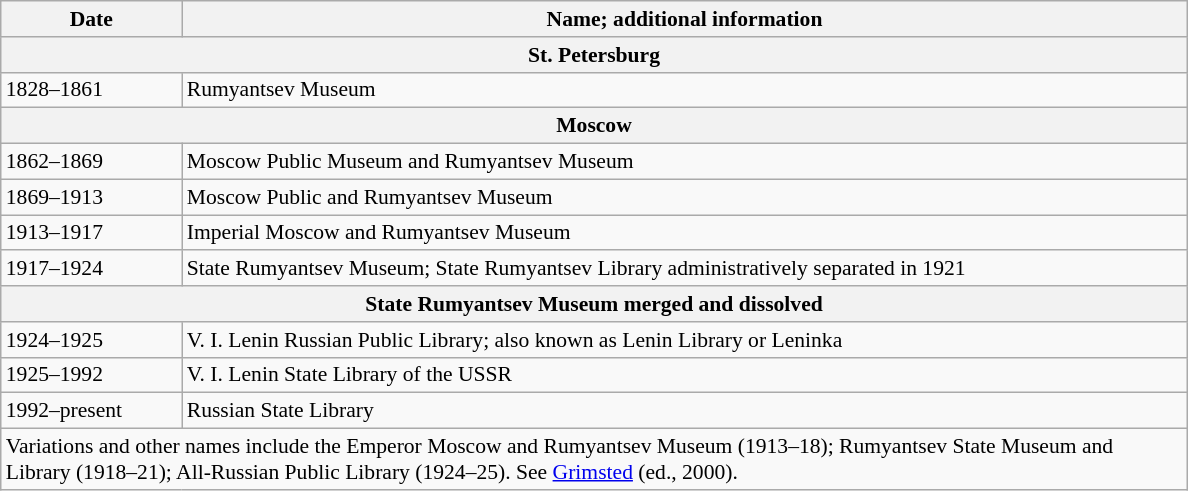<table class="wikitable" style="font-size:90%; max-width:55em;">
<tr>
<th>Date</th>
<th>Name; additional information</th>
</tr>
<tr>
<th colspan="2">St. Petersburg</th>
</tr>
<tr>
<td>1828–1861</td>
<td>Rumyantsev Museum</td>
</tr>
<tr>
<th colspan="2">Moscow</th>
</tr>
<tr>
<td>1862–1869</td>
<td>Moscow Public Museum and Rumyantsev Museum</td>
</tr>
<tr>
<td>1869–1913</td>
<td>Moscow Public and Rumyantsev Museum</td>
</tr>
<tr>
<td>1913–1917</td>
<td>Imperial Moscow and Rumyantsev Museum</td>
</tr>
<tr>
<td>1917–1924</td>
<td>State Rumyantsev Museum; State Rumyantsev Library administratively separated in 1921</td>
</tr>
<tr>
<th colspan="2">State Rumyantsev Museum merged and dissolved</th>
</tr>
<tr>
<td>1924–1925</td>
<td>V. I. Lenin Russian Public Library; also known as Lenin Library or Leninka</td>
</tr>
<tr>
<td>1925–1992</td>
<td>V. I. Lenin State Library of the USSR</td>
</tr>
<tr>
<td>1992–present</td>
<td>Russian State Library</td>
</tr>
<tr>
<td colspan="2">Variations and other names include the Emperor Moscow and Rumyantsev Museum (1913–18); Rumyantsev State Museum and Library (1918–21); All-Russian Public Library (1924–25). See <a href='#'>Grimsted</a> (ed., 2000).</td>
</tr>
</table>
